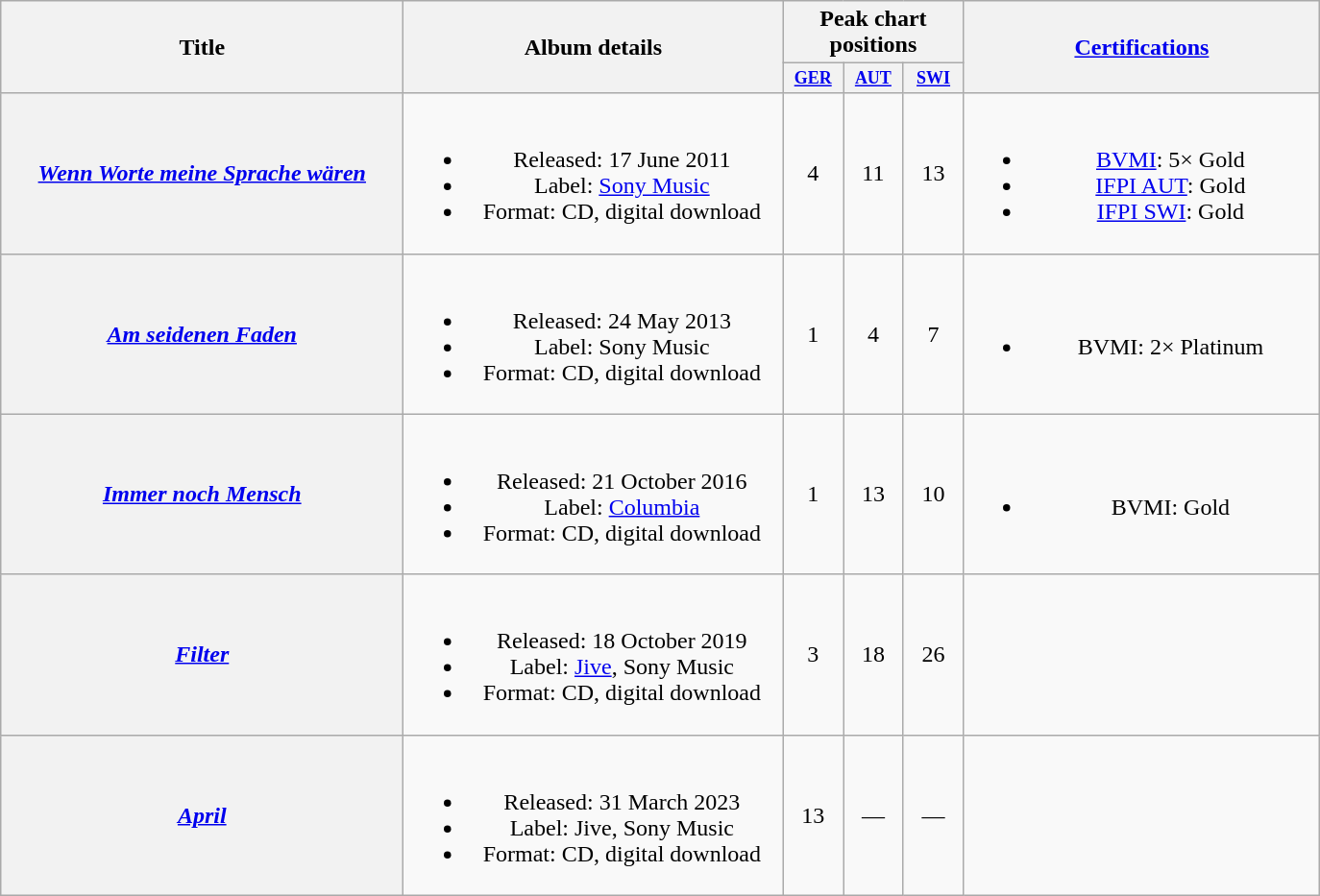<table class="wikitable plainrowheaders" style="text-align:center;" border="1">
<tr>
<th scope="col" rowspan="2" style="width:17em;">Title</th>
<th scope="col" rowspan="2" style="width:16em;">Album details</th>
<th scope="col" colspan="3">Peak chart positions</th>
<th scope="col" rowspan="2" style="width:15em;"><a href='#'>Certifications</a></th>
</tr>
<tr style="font-size:smaller;">
<th scope="col" style="width:3em;font-size:90%;"><a href='#'>GER</a><br></th>
<th scope="col" style="width:3em;font-size:90%;"><a href='#'>AUT</a><br></th>
<th scope="col" style="width:3em;font-size:90%;"><a href='#'>SWI</a><br></th>
</tr>
<tr>
<th scope="row"><em><a href='#'>Wenn Worte meine Sprache wären</a></em></th>
<td><br><ul><li>Released: 17 June 2011</li><li>Label: <a href='#'>Sony Music</a></li><li>Format: CD, digital download</li></ul></td>
<td>4</td>
<td>11</td>
<td>13</td>
<td><br><ul><li><a href='#'>BVMI</a>: 5× Gold</li><li><a href='#'>IFPI AUT</a>: Gold</li><li><a href='#'>IFPI SWI</a>: Gold</li></ul></td>
</tr>
<tr>
<th scope="row"><em><a href='#'>Am seidenen Faden</a></em></th>
<td><br><ul><li>Released: 24 May 2013</li><li>Label: Sony Music</li><li>Format: CD, digital download</li></ul></td>
<td>1</td>
<td>4</td>
<td>7</td>
<td><br><ul><li>BVMI: 2× Platinum</li></ul></td>
</tr>
<tr>
<th scope="row"><em><a href='#'>Immer noch Mensch</a></em></th>
<td><br><ul><li>Released: 21 October 2016</li><li>Label: <a href='#'>Columbia</a></li><li>Format: CD, digital download</li></ul></td>
<td>1</td>
<td>13</td>
<td>10</td>
<td><br><ul><li>BVMI: Gold</li></ul></td>
</tr>
<tr>
<th scope="row"><em><a href='#'>Filter</a></em></th>
<td><br><ul><li>Released: 18 October 2019</li><li>Label: <a href='#'>Jive</a>, Sony Music</li><li>Format: CD, digital download</li></ul></td>
<td>3</td>
<td>18</td>
<td>26</td>
<td></td>
</tr>
<tr>
<th scope="row"><em><a href='#'>April</a></em></th>
<td><br><ul><li>Released: 31 March 2023</li><li>Label: Jive, Sony Music</li><li>Format: CD, digital download</li></ul></td>
<td>13</td>
<td>—</td>
<td>—</td>
<td></td>
</tr>
</table>
